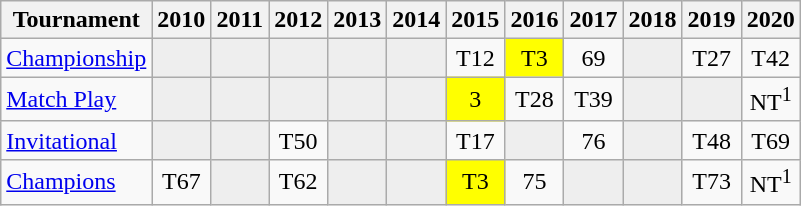<table class="wikitable" style="text-align:center;">
<tr>
<th>Tournament</th>
<th>2010</th>
<th>2011</th>
<th>2012</th>
<th>2013</th>
<th>2014</th>
<th>2015</th>
<th>2016</th>
<th>2017</th>
<th>2018</th>
<th>2019</th>
<th>2020</th>
</tr>
<tr>
<td align="left"><a href='#'>Championship</a></td>
<td style="background:#eeeeee;"></td>
<td style="background:#eeeeee;"></td>
<td style="background:#eeeeee;"></td>
<td style="background:#eeeeee;"></td>
<td style="background:#eeeeee;"></td>
<td>T12</td>
<td style="background:yellow;">T3</td>
<td>69</td>
<td style="background:#eeeeee;"></td>
<td>T27</td>
<td>T42</td>
</tr>
<tr>
<td align="left"><a href='#'>Match Play</a></td>
<td style="background:#eeeeee;"></td>
<td style="background:#eeeeee;"></td>
<td style="background:#eeeeee;"></td>
<td style="background:#eeeeee;"></td>
<td style="background:#eeeeee;"></td>
<td style="background:yellow;">3</td>
<td>T28</td>
<td>T39</td>
<td style="background:#eeeeee;"></td>
<td style="background:#eeeeee;"></td>
<td>NT<sup>1</sup></td>
</tr>
<tr>
<td align="left"><a href='#'>Invitational</a></td>
<td style="background:#eeeeee;"></td>
<td style="background:#eeeeee;"></td>
<td>T50</td>
<td style="background:#eeeeee;"></td>
<td style="background:#eeeeee;"></td>
<td>T17</td>
<td style="background:#eeeeee;"></td>
<td>76</td>
<td style="background:#eeeeee;"></td>
<td>T48</td>
<td>T69</td>
</tr>
<tr>
<td align="left"><a href='#'>Champions</a></td>
<td>T67</td>
<td style="background:#eeeeee;"></td>
<td>T62</td>
<td style="background:#eeeeee;"></td>
<td style="background:#eeeeee;"></td>
<td style="background:yellow;">T3</td>
<td>75</td>
<td style="background:#eeeeee;"></td>
<td style="background:#eeeeee;"></td>
<td>T73</td>
<td>NT<sup>1</sup></td>
</tr>
</table>
